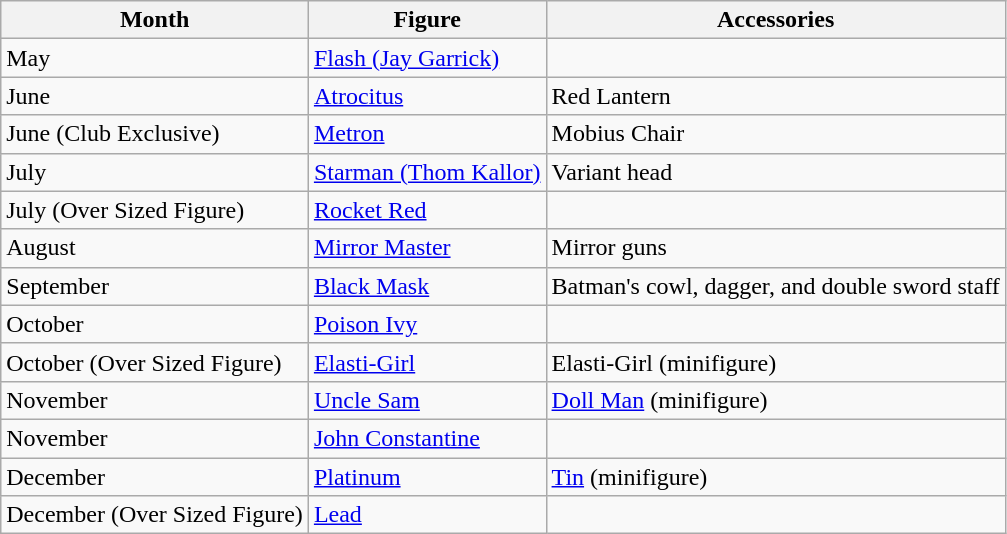<table class="wikitable">
<tr>
<th>Month</th>
<th>Figure</th>
<th>Accessories</th>
</tr>
<tr>
<td>May</td>
<td><a href='#'>Flash (Jay Garrick)</a></td>
<td></td>
</tr>
<tr>
<td>June</td>
<td><a href='#'>Atrocitus</a></td>
<td>Red Lantern</td>
</tr>
<tr>
<td>June (Club Exclusive)</td>
<td><a href='#'>Metron</a></td>
<td>Mobius Chair</td>
</tr>
<tr>
<td>July</td>
<td><a href='#'>Starman (Thom Kallor)</a></td>
<td>Variant head</td>
</tr>
<tr>
<td>July (Over Sized Figure)</td>
<td><a href='#'>Rocket Red</a></td>
<td></td>
</tr>
<tr>
<td>August</td>
<td><a href='#'>Mirror Master</a></td>
<td>Mirror guns</td>
</tr>
<tr>
<td>September</td>
<td><a href='#'>Black Mask</a></td>
<td>Batman's cowl, dagger, and double sword staff</td>
</tr>
<tr>
<td>October</td>
<td><a href='#'>Poison Ivy</a></td>
<td></td>
</tr>
<tr>
<td>October (Over Sized Figure)</td>
<td><a href='#'>Elasti-Girl</a></td>
<td>Elasti-Girl (minifigure)</td>
</tr>
<tr>
<td>November</td>
<td><a href='#'>Uncle Sam</a></td>
<td><a href='#'>Doll Man</a> (minifigure)</td>
</tr>
<tr>
<td>November</td>
<td><a href='#'>John Constantine</a></td>
<td></td>
</tr>
<tr>
<td>December</td>
<td><a href='#'>Platinum</a></td>
<td><a href='#'>Tin</a> (minifigure)</td>
</tr>
<tr>
<td>December (Over Sized Figure)</td>
<td><a href='#'>Lead</a></td>
<td></td>
</tr>
</table>
